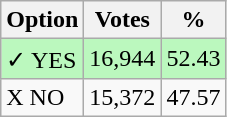<table class="wikitable">
<tr>
<th>Option</th>
<th>Votes</th>
<th>%</th>
</tr>
<tr>
<td style=background:#bbf8be>✓ YES</td>
<td style=background:#bbf8be>16,944</td>
<td style=background:#bbf8be>52.43</td>
</tr>
<tr>
<td>X NO</td>
<td>15,372</td>
<td>47.57</td>
</tr>
</table>
